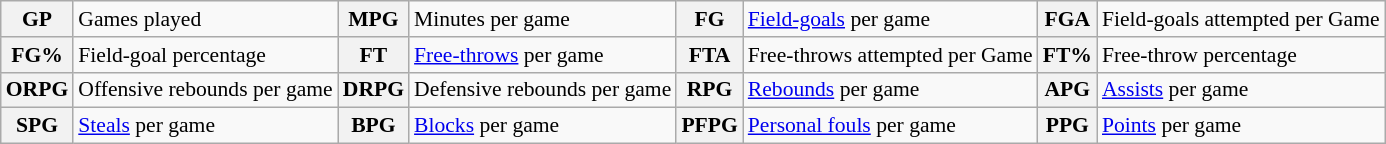<table class="wikitable" style="font-size:90%;">
<tr>
<th>GP</th>
<td>Games played</td>
<th>MPG</th>
<td>Minutes per game</td>
<th>FG</th>
<td><a href='#'>Field-goals</a> per game</td>
<th>FGA</th>
<td>Field-goals attempted per Game</td>
</tr>
<tr>
<th>FG%</th>
<td>Field-goal percentage</td>
<th>FT</th>
<td><a href='#'>Free-throws</a> per game</td>
<th>FTA</th>
<td>Free-throws attempted per Game</td>
<th>FT%</th>
<td>Free-throw percentage</td>
</tr>
<tr>
<th>ORPG</th>
<td>Offensive rebounds per game</td>
<th>DRPG</th>
<td>Defensive rebounds per game</td>
<th>RPG</th>
<td><a href='#'>Rebounds</a> per game</td>
<th>APG</th>
<td><a href='#'>Assists</a> per game</td>
</tr>
<tr>
<th>SPG</th>
<td><a href='#'>Steals</a> per game</td>
<th>BPG</th>
<td><a href='#'>Blocks</a> per game</td>
<th>PFPG</th>
<td><a href='#'>Personal fouls</a> per game</td>
<th>PPG</th>
<td><a href='#'>Points</a> per game</td>
</tr>
</table>
